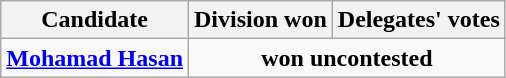<table class=wikitable>
<tr>
<th>Candidate</th>
<th>Division won</th>
<th>Delegates' votes</th>
</tr>
<tr>
<td><strong><a href='#'>Mohamad Hasan</a></strong></td>
<td colspan=2 align=center><strong>won uncontested</strong></td>
</tr>
</table>
